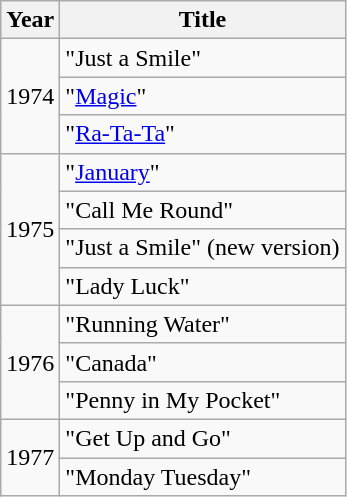<table class="wikitable">
<tr>
<th>Year</th>
<th>Title</th>
</tr>
<tr>
<td rowspan="3">1974</td>
<td>"Just a Smile"</td>
</tr>
<tr>
<td>"<a href='#'>Magic</a>"</td>
</tr>
<tr>
<td>"<a href='#'>Ra-Ta-Ta</a>"</td>
</tr>
<tr>
<td rowspan="4">1975</td>
<td>"<a href='#'>January</a>"</td>
</tr>
<tr>
<td>"Call Me Round"</td>
</tr>
<tr>
<td>"Just a Smile" (new version)</td>
</tr>
<tr>
<td>"Lady Luck"</td>
</tr>
<tr>
<td rowspan="3">1976</td>
<td>"Running Water"</td>
</tr>
<tr>
<td>"Canada"</td>
</tr>
<tr>
<td>"Penny in My Pocket"</td>
</tr>
<tr>
<td rowspan="2">1977</td>
<td>"Get Up and Go"</td>
</tr>
<tr>
<td>"Monday Tuesday"</td>
</tr>
</table>
